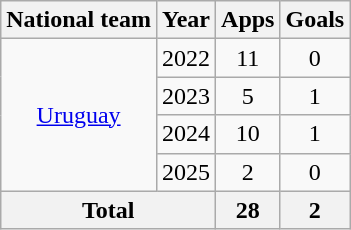<table class="wikitable" style="text-align:center">
<tr>
<th>National team</th>
<th>Year</th>
<th>Apps</th>
<th>Goals</th>
</tr>
<tr>
<td rowspan="4"><a href='#'>Uruguay</a></td>
<td>2022</td>
<td>11</td>
<td>0</td>
</tr>
<tr>
<td>2023</td>
<td>5</td>
<td>1</td>
</tr>
<tr>
<td>2024</td>
<td>10</td>
<td>1</td>
</tr>
<tr>
<td>2025</td>
<td>2</td>
<td>0</td>
</tr>
<tr>
<th colspan="2">Total</th>
<th>28</th>
<th>2</th>
</tr>
</table>
